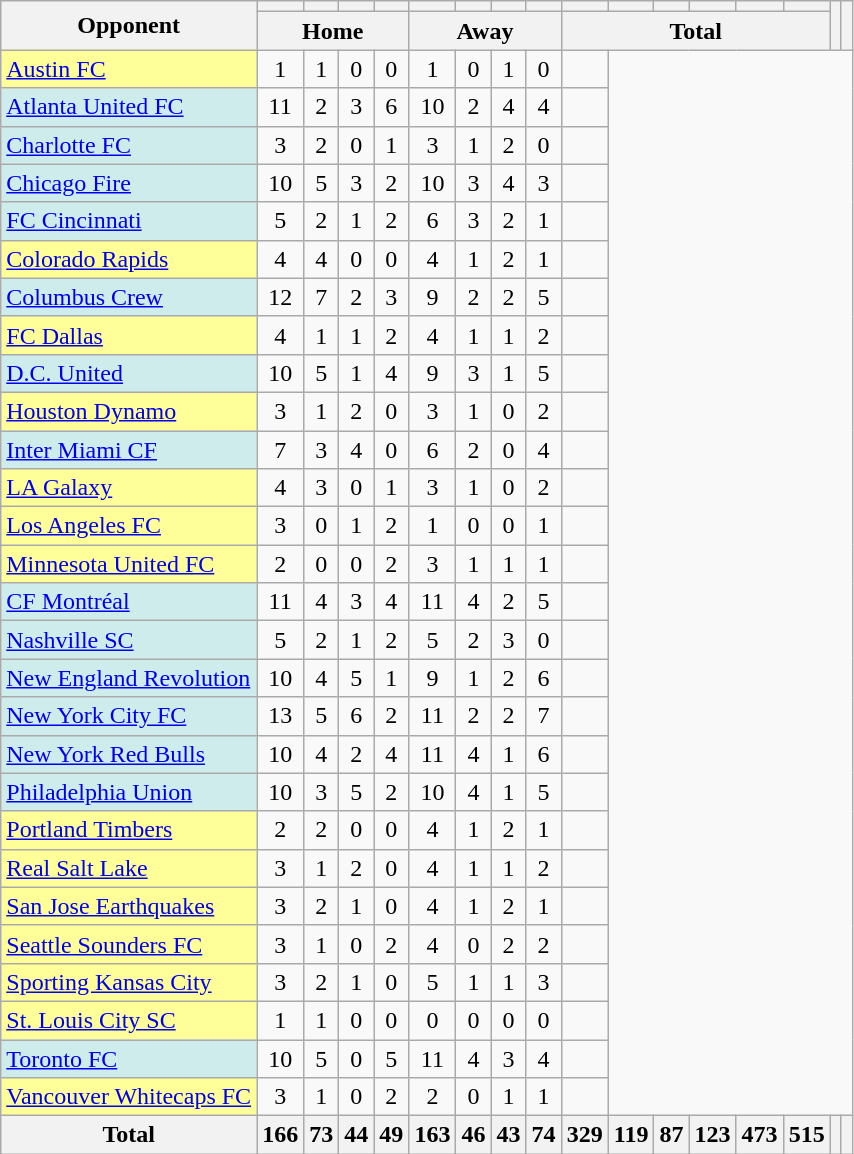<table class="wikitable plainrowheaders sortable" style="text-align:center">
<tr>
<th rowspan="2" scope="col">Opponent</th>
<th scope="col"></th>
<th scope="col"></th>
<th scope="col"></th>
<th scope="col"></th>
<th scope="col"></th>
<th scope="col"></th>
<th scope="col"></th>
<th scope="col"></th>
<th scope="col"></th>
<th scope="col"></th>
<th scope="col"></th>
<th scope="col"></th>
<th scope="col"></th>
<th scope="col"></th>
<th rowspan="2" scope="col"></th>
<th rowspan="2"></th>
</tr>
<tr class="unsortable">
<th colspan="4">Home</th>
<th colspan="4">Away</th>
<th colspan="6">Total</th>
</tr>
<tr>
<td style="background:#FFFF99; text-align:left"> <a href='#'>Austin FC</a></td>
<td>1</td>
<td>1</td>
<td>0</td>
<td>0</td>
<td>1</td>
<td>0</td>
<td>1</td>
<td>0<br></td>
<td></td>
</tr>
<tr>
<td style="background:#CFECEC; text-align:left"> <a href='#'>Atlanta United FC</a></td>
<td>11</td>
<td>2</td>
<td>3</td>
<td>6</td>
<td>10</td>
<td>2</td>
<td>4</td>
<td>4<br></td>
<td></td>
</tr>
<tr>
<td style="background:#CFECEC; text-align:left"> <a href='#'>Charlotte FC</a></td>
<td>3</td>
<td>2</td>
<td>0</td>
<td>1</td>
<td>3</td>
<td>1</td>
<td>2</td>
<td>0<br></td>
<td></td>
</tr>
<tr>
<td style="background:#CFECEC; text-align:left"> <a href='#'>Chicago Fire</a></td>
<td>10</td>
<td>5</td>
<td>3</td>
<td>2</td>
<td>10</td>
<td>3</td>
<td>4</td>
<td>3<br></td>
<td></td>
</tr>
<tr>
<td style="background:#CFECEC; text-align:left"> <a href='#'>FC Cincinnati</a></td>
<td>5</td>
<td>2</td>
<td>1</td>
<td>2</td>
<td>6</td>
<td>3</td>
<td>2</td>
<td>1<br></td>
<td></td>
</tr>
<tr>
<td style="background:#FFFF99; text-align:left"> <a href='#'>Colorado Rapids</a></td>
<td>4</td>
<td>4</td>
<td>0</td>
<td>0</td>
<td>4</td>
<td>1</td>
<td>2</td>
<td>1<br></td>
<td></td>
</tr>
<tr>
<td style="background:#CFECEC; text-align:left"> <a href='#'>Columbus Crew</a></td>
<td>12</td>
<td>7</td>
<td>2</td>
<td>3</td>
<td>9</td>
<td>2</td>
<td>2</td>
<td>5<br></td>
<td></td>
</tr>
<tr>
<td style="background:#FFFF99; text-align:left"> <a href='#'>FC Dallas</a></td>
<td>4</td>
<td>1</td>
<td>1</td>
<td>2</td>
<td>4</td>
<td>1</td>
<td>1</td>
<td>2<br></td>
<td></td>
</tr>
<tr>
<td style="background:#CFECEC; text-align:left"> <a href='#'>D.C. United</a></td>
<td>10</td>
<td>5</td>
<td>1</td>
<td>4</td>
<td>9</td>
<td>3</td>
<td>1</td>
<td>5<br></td>
<td></td>
</tr>
<tr>
<td style="background:#FFFF99; text-align:left"> <a href='#'>Houston Dynamo</a></td>
<td>3</td>
<td>1</td>
<td>2</td>
<td>0</td>
<td>3</td>
<td>1</td>
<td>0</td>
<td>2<br></td>
<td></td>
</tr>
<tr>
<td style="background:#CFECEC; text-align:left"> <a href='#'>Inter Miami CF</a></td>
<td>7</td>
<td>3</td>
<td>4</td>
<td>0</td>
<td>6</td>
<td>2</td>
<td>0</td>
<td>4<br></td>
<td></td>
</tr>
<tr>
<td style="background:#FFFF99; text-align:left"> <a href='#'>LA Galaxy</a></td>
<td>4</td>
<td>3</td>
<td>0</td>
<td>1</td>
<td>3</td>
<td>1</td>
<td>0</td>
<td>2<br></td>
<td></td>
</tr>
<tr>
<td style="background:#FFFF99; text-align:left"> <a href='#'>Los Angeles FC</a></td>
<td>3</td>
<td>0</td>
<td>1</td>
<td>2</td>
<td>1</td>
<td>0</td>
<td>0</td>
<td>1<br></td>
<td></td>
</tr>
<tr>
<td style="background:#FFFF99; text-align:left"> <a href='#'>Minnesota United FC</a></td>
<td>2</td>
<td>0</td>
<td>0</td>
<td>2</td>
<td>3</td>
<td>1</td>
<td>1</td>
<td>1<br></td>
<td></td>
</tr>
<tr>
<td style="background:#CFECEC; text-align:left"> <a href='#'>CF Montréal</a></td>
<td>11</td>
<td>4</td>
<td>3</td>
<td>4</td>
<td>11</td>
<td>4</td>
<td>2</td>
<td>5<br></td>
<td></td>
</tr>
<tr>
<td style="background:#CFECEC; text-align:left"> <a href='#'>Nashville SC</a></td>
<td>5</td>
<td>2</td>
<td>1</td>
<td>2</td>
<td>5</td>
<td>2</td>
<td>3</td>
<td>0<br></td>
<td></td>
</tr>
<tr>
<td style="background:#CFECEC; text-align:left"> <a href='#'>New England Revolution</a></td>
<td>10</td>
<td>4</td>
<td>5</td>
<td>1</td>
<td>9</td>
<td>1</td>
<td>2</td>
<td>6<br></td>
<td></td>
</tr>
<tr>
<td style="background:#CFECEC; text-align:left"> <a href='#'>New York City FC</a></td>
<td>13</td>
<td>5</td>
<td>6</td>
<td>2</td>
<td>11</td>
<td>2</td>
<td>2</td>
<td>7<br></td>
<td></td>
</tr>
<tr>
<td style="background:#CFECEC; text-align:left"> <a href='#'>New York Red Bulls</a></td>
<td>10</td>
<td>4</td>
<td>2</td>
<td>4</td>
<td>11</td>
<td>4</td>
<td>1</td>
<td>6<br></td>
<td></td>
</tr>
<tr>
<td style="background:#CFECEC; text-align:left"> <a href='#'>Philadelphia Union</a></td>
<td>10</td>
<td>3</td>
<td>5</td>
<td>2</td>
<td>10</td>
<td>4</td>
<td>1</td>
<td>5<br></td>
<td></td>
</tr>
<tr>
<td style="background:#FFFF99; text-align:left"> <a href='#'>Portland Timbers</a></td>
<td>2</td>
<td>2</td>
<td>0</td>
<td>0</td>
<td>4</td>
<td>1</td>
<td>2</td>
<td>1<br></td>
<td></td>
</tr>
<tr>
<td style="background:#FFFF99; text-align:left"> <a href='#'>Real Salt Lake</a></td>
<td>3</td>
<td>1</td>
<td>2</td>
<td>0</td>
<td>4</td>
<td>1</td>
<td>1</td>
<td>2<br></td>
<td></td>
</tr>
<tr>
<td style="background:#FFFF99; text-align:left"> <a href='#'>San Jose Earthquakes</a></td>
<td>3</td>
<td>2</td>
<td>1</td>
<td>0</td>
<td>4</td>
<td>1</td>
<td>2</td>
<td>1<br></td>
<td></td>
</tr>
<tr>
<td style="background:#FFFF99; text-align:left"> <a href='#'>Seattle Sounders FC</a></td>
<td>3</td>
<td>1</td>
<td>0</td>
<td>2</td>
<td>4</td>
<td>0</td>
<td>2</td>
<td>2<br></td>
<td></td>
</tr>
<tr>
<td style="background:#FFFF99; text-align:left"> <a href='#'>Sporting Kansas City</a></td>
<td>3</td>
<td>2</td>
<td>1</td>
<td>0</td>
<td>5</td>
<td>1</td>
<td>1</td>
<td>3<br></td>
<td></td>
</tr>
<tr>
<td style="background:#FFFF99; text-align:left"> <a href='#'>St. Louis City SC</a></td>
<td>1</td>
<td>1</td>
<td>0</td>
<td>0</td>
<td>0</td>
<td>0</td>
<td>0</td>
<td>0<br></td>
<td></td>
</tr>
<tr>
<td style="background:#CFECEC; text-align:left"> <a href='#'>Toronto FC</a></td>
<td>10</td>
<td>5</td>
<td>0</td>
<td>5</td>
<td>11</td>
<td>4</td>
<td>3</td>
<td>4<br></td>
<td></td>
</tr>
<tr>
<td style="background:#FFFF99; text-align:left"> <a href='#'>Vancouver Whitecaps FC</a></td>
<td>3</td>
<td>1</td>
<td>0</td>
<td>2</td>
<td>2</td>
<td>0</td>
<td>1</td>
<td>1<br></td>
<td></td>
</tr>
<tr>
<th>Total</th>
<th>166</th>
<th>73</th>
<th>44</th>
<th>49</th>
<th>163</th>
<th>46</th>
<th>43</th>
<th>74</th>
<th>329</th>
<th>119</th>
<th>87</th>
<th>123</th>
<th>473</th>
<th>515</th>
<th><br></th>
<th></th>
</tr>
</table>
